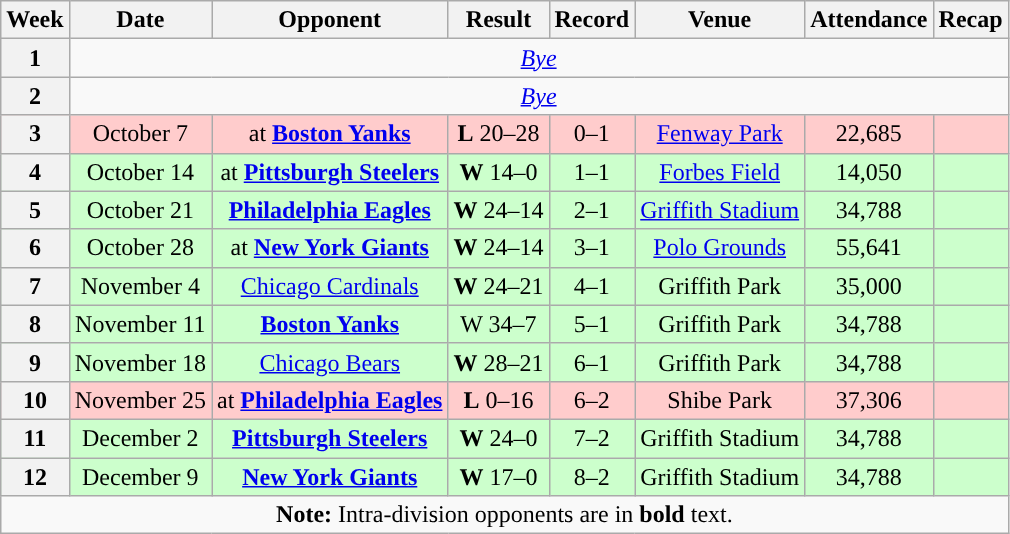<table class="wikitable" style="text-align:center">
<tr>
<th>Week</th>
<th>Date</th>
<th>Opponent</th>
<th>Result</th>
<th>Record</th>
<th>Venue</th>
<th>Attendance</th>
<th>Recap</th>
</tr>
<tr>
<th>1</th>
<td colspan="7"><em><a href='#'>Bye</a></em></td>
</tr>
<tr>
<th>2</th>
<td colspan="7"><em><a href='#'>Bye</a></em></td>
</tr>
<tr style="background:#fcc">
<th>3</th>
<td>October 7</td>
<td>at <strong><a href='#'>Boston Yanks</a></strong></td>
<td><strong>L</strong> 20–28</td>
<td>0–1</td>
<td><a href='#'>Fenway Park</a></td>
<td>22,685</td>
<td></td>
</tr>
<tr style="background:#cfc">
<th>4</th>
<td>October 14</td>
<td>at <strong><a href='#'>Pittsburgh Steelers</a></strong></td>
<td><strong>W</strong> 14–0</td>
<td>1–1</td>
<td><a href='#'>Forbes Field</a></td>
<td>14,050</td>
<td></td>
</tr>
<tr style="background:#cfc">
<th>5</th>
<td>October 21</td>
<td><strong><a href='#'>Philadelphia Eagles</a></strong></td>
<td><strong>W</strong> 24–14</td>
<td>2–1</td>
<td><a href='#'>Griffith Stadium</a></td>
<td>34,788</td>
<td></td>
</tr>
<tr style="background:#cfc">
<th>6</th>
<td>October 28</td>
<td>at <strong><a href='#'>New York Giants</a></strong></td>
<td><strong>W</strong> 24–14</td>
<td>3–1</td>
<td><a href='#'>Polo Grounds</a></td>
<td>55,641</td>
<td></td>
</tr>
<tr style="background:#cfc">
<th>7</th>
<td>November 4</td>
<td><a href='#'>Chicago Cardinals</a></td>
<td><strong>W</strong> 24–21</td>
<td>4–1</td>
<td>Griffith Park</td>
<td>35,000</td>
<td></td>
</tr>
<tr style="background:#cfc">
<th>8</th>
<td>November 11</td>
<td><strong><a href='#'>Boston Yanks</a></strong></td>
<td>W 34–7</td>
<td>5–1</td>
<td>Griffith Park</td>
<td>34,788</td>
<td></td>
</tr>
<tr style="background:#cfc">
<th>9</th>
<td>November 18</td>
<td><a href='#'>Chicago Bears</a></td>
<td><strong>W</strong> 28–21</td>
<td>6–1</td>
<td>Griffith Park</td>
<td>34,788</td>
<td></td>
</tr>
<tr style="background:#fcc">
<th>10</th>
<td>November 25</td>
<td>at <strong><a href='#'>Philadelphia Eagles</a></strong></td>
<td><strong>L</strong> 0–16</td>
<td>6–2</td>
<td>Shibe Park</td>
<td>37,306</td>
<td></td>
</tr>
<tr style="background:#cfc">
<th>11</th>
<td>December 2</td>
<td><strong><a href='#'>Pittsburgh Steelers</a></strong></td>
<td><strong>W</strong> 24–0</td>
<td>7–2</td>
<td>Griffith Stadium</td>
<td>34,788</td>
<td></td>
</tr>
<tr style="background:#cfc">
<th>12</th>
<td>December 9</td>
<td><strong><a href='#'>New York Giants</a></strong></td>
<td><strong>W</strong> 17–0</td>
<td>8–2</td>
<td>Griffith Stadium</td>
<td>34,788</td>
<td></td>
</tr>
<tr>
<td colspan="8"><strong>Note:</strong> Intra-division opponents are in <strong>bold</strong> text.</td>
</tr>
</table>
